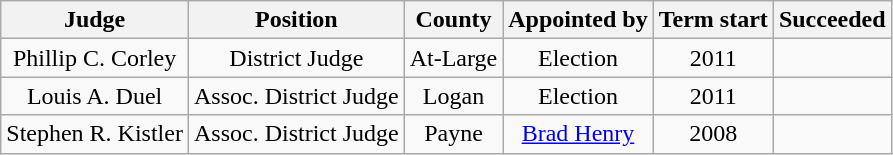<table class="wikitable sortable" style="text-align:center">
<tr>
<th>Judge</th>
<th>Position</th>
<th>County</th>
<th>Appointed by</th>
<th>Term start</th>
<th>Succeeded</th>
</tr>
<tr>
<td>Phillip C. Corley</td>
<td>District Judge</td>
<td>At-Large</td>
<td>Election</td>
<td>2011</td>
<td></td>
</tr>
<tr>
<td>Louis A. Duel</td>
<td>Assoc. District Judge</td>
<td>Logan</td>
<td>Election</td>
<td>2011</td>
<td></td>
</tr>
<tr>
<td>Stephen R. Kistler</td>
<td>Assoc. District Judge</td>
<td>Payne</td>
<td><a href='#'>Brad Henry</a></td>
<td>2008</td>
<td></td>
</tr>
</table>
